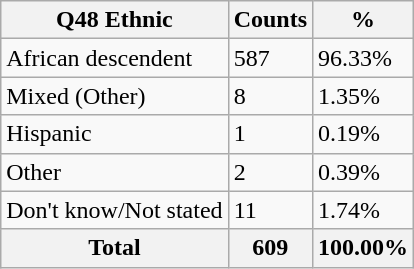<table class="wikitable sortable">
<tr>
<th>Q48 Ethnic</th>
<th>Counts</th>
<th>%</th>
</tr>
<tr>
<td>African descendent</td>
<td>587</td>
<td>96.33%</td>
</tr>
<tr>
<td>Mixed (Other)</td>
<td>8</td>
<td>1.35%</td>
</tr>
<tr>
<td>Hispanic</td>
<td>1</td>
<td>0.19%</td>
</tr>
<tr>
<td>Other</td>
<td>2</td>
<td>0.39%</td>
</tr>
<tr>
<td>Don't know/Not stated</td>
<td>11</td>
<td>1.74%</td>
</tr>
<tr>
<th>Total</th>
<th>609</th>
<th>100.00%</th>
</tr>
</table>
